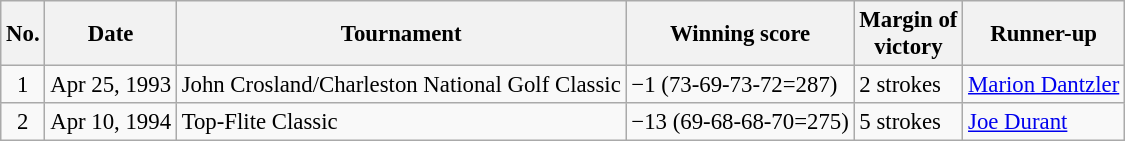<table class="wikitable" style="font-size:95%;">
<tr>
<th>No.</th>
<th>Date</th>
<th>Tournament</th>
<th>Winning score</th>
<th>Margin of<br>victory</th>
<th>Runner-up</th>
</tr>
<tr>
<td align=center>1</td>
<td align=right>Apr 25, 1993</td>
<td>John Crosland/Charleston National Golf Classic</td>
<td>−1 (73-69-73-72=287)</td>
<td>2 strokes</td>
<td> <a href='#'>Marion Dantzler</a></td>
</tr>
<tr>
<td align=center>2</td>
<td align=right>Apr 10, 1994</td>
<td>Top-Flite Classic</td>
<td>−13 (69-68-68-70=275)</td>
<td>5 strokes</td>
<td> <a href='#'>Joe Durant</a></td>
</tr>
</table>
